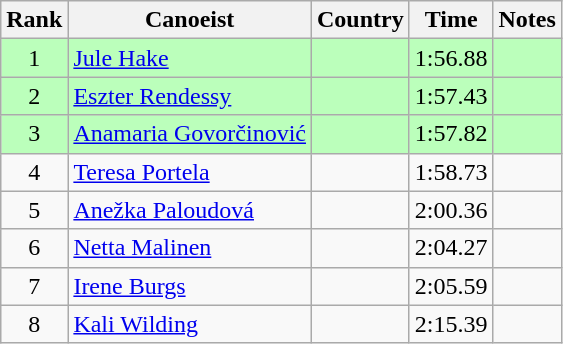<table class="wikitable" style="text-align:center">
<tr>
<th>Rank</th>
<th>Canoeist</th>
<th>Country</th>
<th>Time</th>
<th>Notes</th>
</tr>
<tr bgcolor=bbffbb>
<td>1</td>
<td align="left"><a href='#'>Jule Hake</a></td>
<td align="left"></td>
<td>1:56.88</td>
<td></td>
</tr>
<tr bgcolor=bbffbb>
<td>2</td>
<td align="left"><a href='#'>Eszter Rendessy</a></td>
<td align="left"></td>
<td>1:57.43</td>
<td></td>
</tr>
<tr bgcolor=bbffbb>
<td>3</td>
<td align="left"><a href='#'>Anamaria Govorčinović</a></td>
<td align="left"></td>
<td>1:57.82</td>
<td></td>
</tr>
<tr>
<td>4</td>
<td align="left"><a href='#'>Teresa Portela</a></td>
<td align="left"></td>
<td>1:58.73</td>
<td></td>
</tr>
<tr>
<td>5</td>
<td align="left"><a href='#'>Anežka Paloudová</a></td>
<td align="left"></td>
<td>2:00.36</td>
<td></td>
</tr>
<tr>
<td>6</td>
<td align="left"><a href='#'>Netta Malinen</a></td>
<td align="left"></td>
<td>2:04.27</td>
<td></td>
</tr>
<tr>
<td>7</td>
<td align="left"><a href='#'>Irene Burgs</a></td>
<td align="left"></td>
<td>2:05.59</td>
<td></td>
</tr>
<tr>
<td>8</td>
<td align="left"><a href='#'>Kali Wilding</a></td>
<td align="left"></td>
<td>2:15.39</td>
<td></td>
</tr>
</table>
